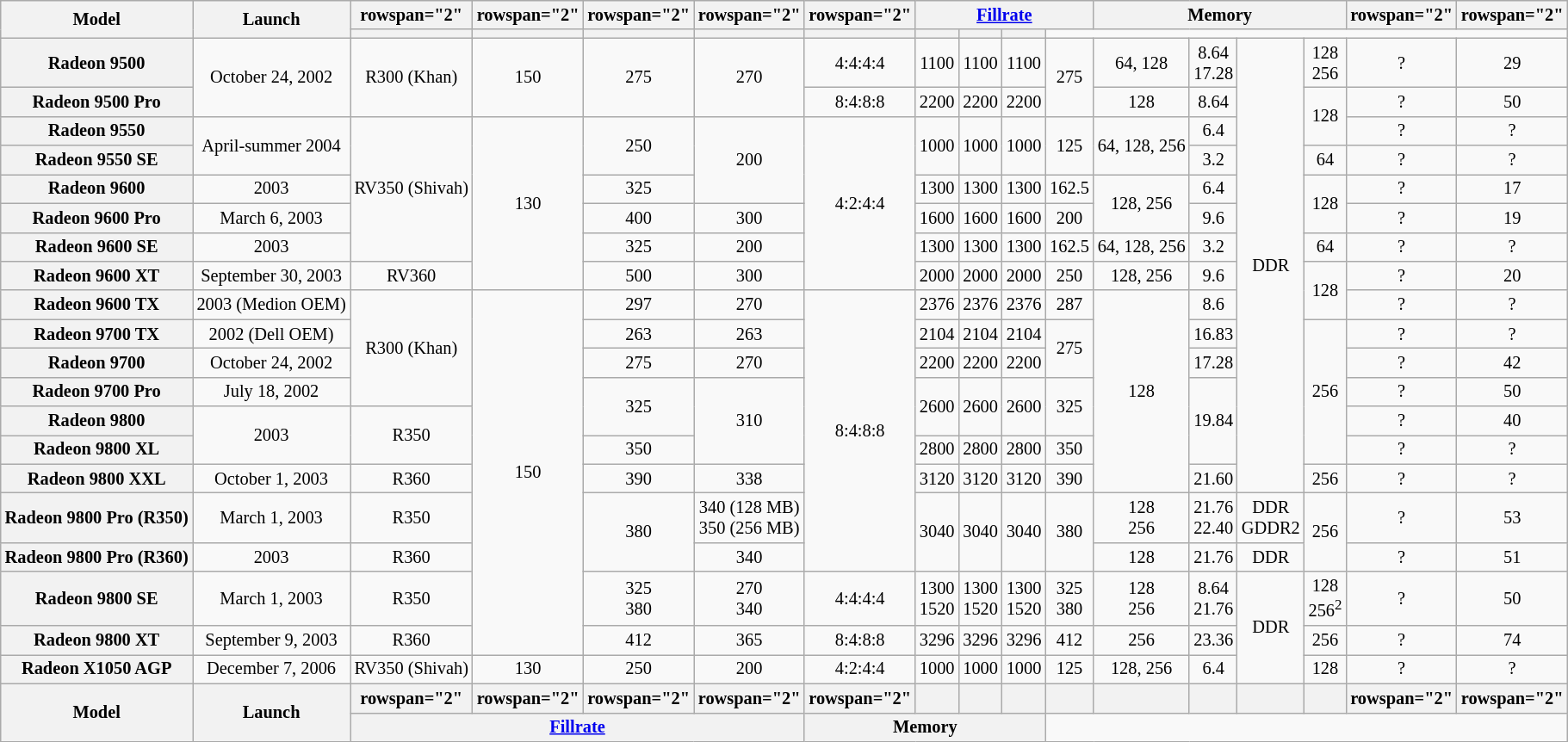<table class="mw-datatable wikitable sortable" style="font-size:85%; text-align:center;">
<tr>
<th rowspan="2">Model</th>
<th rowspan="2">Launch</th>
<th>rowspan="2" </th>
<th>rowspan="2" </th>
<th>rowspan="2" </th>
<th>rowspan="2" </th>
<th>rowspan="2" </th>
<th colspan="4"><a href='#'>Fillrate</a></th>
<th colspan="4">Memory</th>
<th>rowspan="2" </th>
<th>rowspan="2" </th>
</tr>
<tr>
<th></th>
<th></th>
<th></th>
<th></th>
<th></th>
<th></th>
<th></th>
<th></th>
</tr>
<tr>
<th>Radeon 9500</th>
<td rowspan="2">October 24, 2002</td>
<td rowspan="2">R300 (Khan)</td>
<td rowspan="2">150</td>
<td rowspan="2">275</td>
<td rowspan="2">270</td>
<td>4:4:4:4</td>
<td>1100</td>
<td>1100</td>
<td>1100</td>
<td rowspan="2">275</td>
<td>64, 128</td>
<td>8.64<br>17.28</td>
<td rowspan="15">DDR</td>
<td>128<br>256</td>
<td>?</td>
<td>29</td>
</tr>
<tr>
<th>Radeon 9500 Pro</th>
<td>8:4:8:8</td>
<td>2200</td>
<td>2200</td>
<td>2200</td>
<td>128</td>
<td>8.64</td>
<td rowspan="2">128</td>
<td>?</td>
<td>50</td>
</tr>
<tr>
<th>Radeon 9550</th>
<td rowspan="2">April-summer 2004</td>
<td rowspan="5">RV350 (Shivah)</td>
<td rowspan="6">130</td>
<td rowspan="2">250</td>
<td rowspan="3">200</td>
<td rowspan="6">4:2:4:4</td>
<td rowspan="2">1000</td>
<td rowspan="2">1000</td>
<td rowspan="2">1000</td>
<td rowspan="2">125</td>
<td rowspan="2">64, 128, 256</td>
<td>6.4</td>
<td>?</td>
<td>?</td>
</tr>
<tr>
<th>Radeon 9550 SE</th>
<td>3.2</td>
<td>64</td>
<td>?</td>
<td>?</td>
</tr>
<tr>
<th>Radeon 9600</th>
<td>2003</td>
<td>325</td>
<td>1300</td>
<td>1300</td>
<td>1300</td>
<td>162.5</td>
<td rowspan="2">128, 256</td>
<td>6.4</td>
<td rowspan="2">128</td>
<td>?</td>
<td>17</td>
</tr>
<tr>
<th>Radeon 9600 Pro</th>
<td>March 6, 2003</td>
<td>400</td>
<td>300</td>
<td>1600</td>
<td>1600</td>
<td>1600</td>
<td>200</td>
<td>9.6</td>
<td>?</td>
<td>19</td>
</tr>
<tr>
<th>Radeon 9600 SE</th>
<td>2003</td>
<td>325</td>
<td>200</td>
<td>1300</td>
<td>1300</td>
<td>1300</td>
<td>162.5</td>
<td>64, 128, 256</td>
<td>3.2</td>
<td>64</td>
<td>?</td>
<td>?</td>
</tr>
<tr>
<th>Radeon 9600 XT</th>
<td>September 30, 2003</td>
<td>RV360</td>
<td>500</td>
<td>300</td>
<td>2000</td>
<td>2000</td>
<td>2000</td>
<td>250</td>
<td>128, 256</td>
<td>9.6</td>
<td rowspan="2">128</td>
<td>?</td>
<td>20</td>
</tr>
<tr>
<th>Radeon 9600 TX</th>
<td>2003 (Medion OEM)</td>
<td rowspan="4">R300 (Khan)</td>
<td rowspan="11">150</td>
<td>297</td>
<td>270</td>
<td rowspan="9">8:4:8:8</td>
<td>2376</td>
<td>2376</td>
<td>2376</td>
<td>287</td>
<td rowspan="7">128</td>
<td>8.6</td>
<td>?</td>
<td>?</td>
</tr>
<tr>
<th>Radeon 9700 TX</th>
<td>2002 (Dell OEM)</td>
<td>263</td>
<td>263</td>
<td>2104</td>
<td>2104</td>
<td>2104</td>
<td rowspan="2">275</td>
<td>16.83</td>
<td rowspan="5">256</td>
<td>?</td>
<td>?</td>
</tr>
<tr>
<th>Radeon 9700</th>
<td>October 24, 2002</td>
<td>275</td>
<td>270</td>
<td>2200</td>
<td>2200</td>
<td>2200</td>
<td>17.28</td>
<td>?</td>
<td>42</td>
</tr>
<tr>
<th>Radeon 9700 Pro</th>
<td>July 18, 2002</td>
<td rowspan="2">325</td>
<td rowspan="3">310</td>
<td rowspan="2">2600</td>
<td rowspan="2">2600</td>
<td rowspan="2">2600</td>
<td rowspan="2">325</td>
<td rowspan="3">19.84</td>
<td>?</td>
<td>50</td>
</tr>
<tr>
<th>Radeon 9800</th>
<td rowspan="2">2003</td>
<td rowspan="2">R350</td>
<td>?</td>
<td>40</td>
</tr>
<tr>
<th>Radeon 9800 XL</th>
<td>350</td>
<td>2800</td>
<td>2800</td>
<td>2800</td>
<td>350</td>
<td>?</td>
<td>?</td>
</tr>
<tr>
<th>Radeon 9800 XXL</th>
<td>October 1, 2003</td>
<td>R360</td>
<td>390</td>
<td>338</td>
<td>3120</td>
<td>3120</td>
<td>3120</td>
<td>390</td>
<td>21.60</td>
<td>256</td>
<td>?</td>
<td>?</td>
</tr>
<tr>
<th>Radeon 9800 Pro (R350)</th>
<td>March 1, 2003</td>
<td>R350</td>
<td rowspan="2">380</td>
<td>340 (128 MB)<br>350 (256 MB)</td>
<td rowspan="2">3040</td>
<td rowspan="2">3040</td>
<td rowspan="2">3040</td>
<td rowspan="2">380</td>
<td>128<br>256</td>
<td>21.76<br>22.40</td>
<td>DDR<br>GDDR2</td>
<td rowspan="2">256</td>
<td>?</td>
<td>53</td>
</tr>
<tr>
<th>Radeon 9800 Pro (R360)</th>
<td>2003</td>
<td>R360</td>
<td>340</td>
<td>128</td>
<td>21.76</td>
<td>DDR</td>
<td>?</td>
<td>51</td>
</tr>
<tr>
<th>Radeon 9800 SE</th>
<td>March 1, 2003</td>
<td>R350</td>
<td>325<br>380</td>
<td>270<br>340</td>
<td>4:4:4:4</td>
<td>1300<br>1520</td>
<td>1300<br>1520</td>
<td>1300<br>1520</td>
<td>325<br>380</td>
<td>128<br>256</td>
<td>8.64<br>21.76</td>
<td rowspan="3">DDR</td>
<td>128<br>256<sup>2</sup></td>
<td>?</td>
<td>50</td>
</tr>
<tr>
<th>Radeon 9800 XT</th>
<td>September 9, 2003</td>
<td>R360</td>
<td>412</td>
<td>365</td>
<td>8:4:8:8</td>
<td>3296</td>
<td>3296</td>
<td>3296</td>
<td>412</td>
<td>256</td>
<td>23.36</td>
<td>256</td>
<td>?</td>
<td>74</td>
</tr>
<tr>
<th>Radeon X1050 AGP</th>
<td>December 7, 2006</td>
<td>RV350 (Shivah)</td>
<td>130</td>
<td>250</td>
<td>200</td>
<td>4:2:4:4</td>
<td>1000</td>
<td>1000</td>
<td>1000</td>
<td>125</td>
<td>128, 256</td>
<td>6.4</td>
<td>128</td>
<td>?</td>
<td>?</td>
</tr>
<tr>
<th rowspan="2">Model</th>
<th rowspan="2">Launch</th>
<th>rowspan="2" </th>
<th>rowspan="2" </th>
<th>rowspan="2" </th>
<th>rowspan="2" </th>
<th>rowspan="2" </th>
<th></th>
<th></th>
<th></th>
<th></th>
<th></th>
<th></th>
<th></th>
<th></th>
<th>rowspan="2" </th>
<th>rowspan="2" </th>
</tr>
<tr>
<th colspan="4"><a href='#'>Fillrate</a></th>
<th colspan="4">Memory</th>
</tr>
</table>
